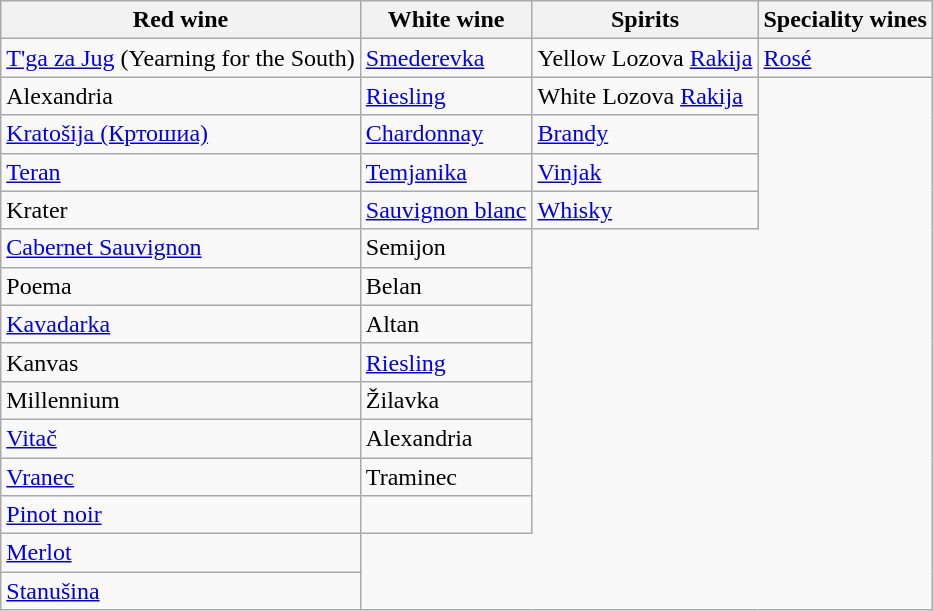<table class="wikitable">
<tr valign="top">
<th>Red wine <br></th>
<th>White wine <br></th>
<th>Spirits<br></th>
<th>Speciality wines</th>
</tr>
<tr>
<td><a href='#'>T'ga za Jug</a> (Yearning for the South)</td>
<td><a href='#'>Smederevka</a></td>
<td>Yellow Lozova <a href='#'>Rakija</a></td>
<td><a href='#'>Rosé</a></td>
</tr>
<tr>
<td>Alexandria</td>
<td><a href='#'>Riesling</a></td>
<td>White Lozova <a href='#'>Rakija</a></td>
</tr>
<tr>
<td><a href='#'>Kratošija (Кртошиа)</a></td>
<td><a href='#'>Chardonnay</a></td>
<td><a href='#'>Brandy</a></td>
</tr>
<tr>
<td><a href='#'>Teran</a></td>
<td><a href='#'>Temjanika</a></td>
<td><a href='#'>Vinjak</a></td>
</tr>
<tr>
<td>Krater</td>
<td><a href='#'>Sauvignon blanc</a></td>
<td><a href='#'>Whisky</a></td>
</tr>
<tr>
<td><a href='#'>Cabernet Sauvignon</a></td>
<td>Semijon</td>
</tr>
<tr>
<td>Poema</td>
<td>Belan</td>
</tr>
<tr>
<td><a href='#'>Kavadarka</a></td>
<td>Altan</td>
</tr>
<tr>
<td>Kanvas</td>
<td><a href='#'>Riesling</a></td>
</tr>
<tr>
<td>Millennium</td>
<td>Žilavka</td>
</tr>
<tr>
<td><a href='#'>Vitač</a></td>
<td>Alexandria</td>
</tr>
<tr>
<td><a href='#'>Vranec</a></td>
<td>Traminec</td>
</tr>
<tr>
<td><a href='#'>Pinot noir</a></td>
<td></td>
</tr>
<tr>
<td><a href='#'>Merlot</a></td>
</tr>
<tr>
<td><a href='#'>Stanušina</a></td>
</tr>
</table>
